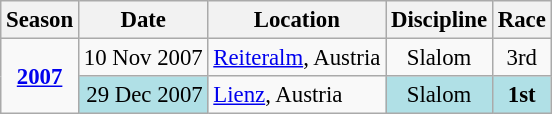<table class="wikitable" style="text-align:center; font-size:95%;">
<tr>
<th>Season</th>
<th>Date</th>
<th>Location</th>
<th>Discipline</th>
<th>Race</th>
</tr>
<tr>
<td align=center rowspan=2><strong><a href='#'>2007</a></strong></td>
<td align=right>10 Nov 2007</td>
<td align=left> <a href='#'>Reiteralm</a>, Austria</td>
<td>Slalom</td>
<td>3rd</td>
</tr>
<tr>
<td align=right bgcolor="#BOEOE6">29 Dec 2007</td>
<td align=left> <a href='#'>Lienz</a>, Austria</td>
<td bgcolor="#BOEOE6">Slalom</td>
<td bgcolor="#BOEOE6"><strong>1st</strong></td>
</tr>
</table>
